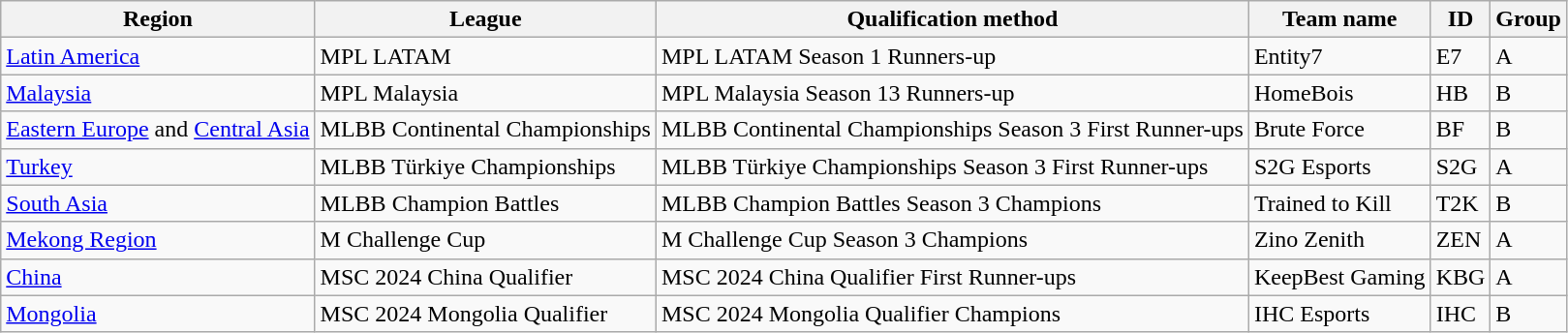<table class="wikitable sortable">
<tr>
<th>Region</th>
<th>League</th>
<th>Qualification method</th>
<th>Team name</th>
<th>ID</th>
<th>Group</th>
</tr>
<tr>
<td><a href='#'>Latin America</a></td>
<td>MPL LATAM</td>
<td>MPL LATAM Season 1 Runners-up</td>
<td> Entity7</td>
<td>E7</td>
<td>A</td>
</tr>
<tr>
<td><a href='#'>Malaysia</a></td>
<td>MPL Malaysia</td>
<td>MPL Malaysia Season 13 Runners-up</td>
<td> HomeBois</td>
<td>HB</td>
<td>B</td>
</tr>
<tr>
<td><a href='#'>Eastern Europe</a> and <a href='#'>Central Asia</a></td>
<td>MLBB Continental Championships</td>
<td>MLBB Continental Championships Season 3 First Runner-ups</td>
<td> Brute Force</td>
<td>BF</td>
<td>B</td>
</tr>
<tr>
<td><a href='#'>Turkey</a></td>
<td>MLBB Türkiye Championships</td>
<td>MLBB Türkiye Championships Season 3 First Runner-ups</td>
<td> S2G Esports</td>
<td>S2G</td>
<td>A</td>
</tr>
<tr>
<td><a href='#'>South Asia</a></td>
<td>MLBB Champion Battles</td>
<td>MLBB Champion Battles Season 3 Champions</td>
<td> Trained to Kill</td>
<td>T2K</td>
<td>B</td>
</tr>
<tr>
<td><a href='#'>Mekong Region</a></td>
<td>M Challenge Cup</td>
<td>M Challenge Cup Season 3 Champions</td>
<td> Zino Zenith</td>
<td>ZEN</td>
<td>A</td>
</tr>
<tr>
<td><a href='#'>China</a></td>
<td>MSC 2024 China Qualifier</td>
<td>MSC 2024 China Qualifier First Runner-ups</td>
<td> KeepBest Gaming</td>
<td>KBG</td>
<td>A</td>
</tr>
<tr>
<td><a href='#'>Mongolia</a></td>
<td>MSC 2024 Mongolia Qualifier</td>
<td>MSC 2024 Mongolia Qualifier Champions</td>
<td> IHC Esports</td>
<td>IHC</td>
<td>B</td>
</tr>
</table>
